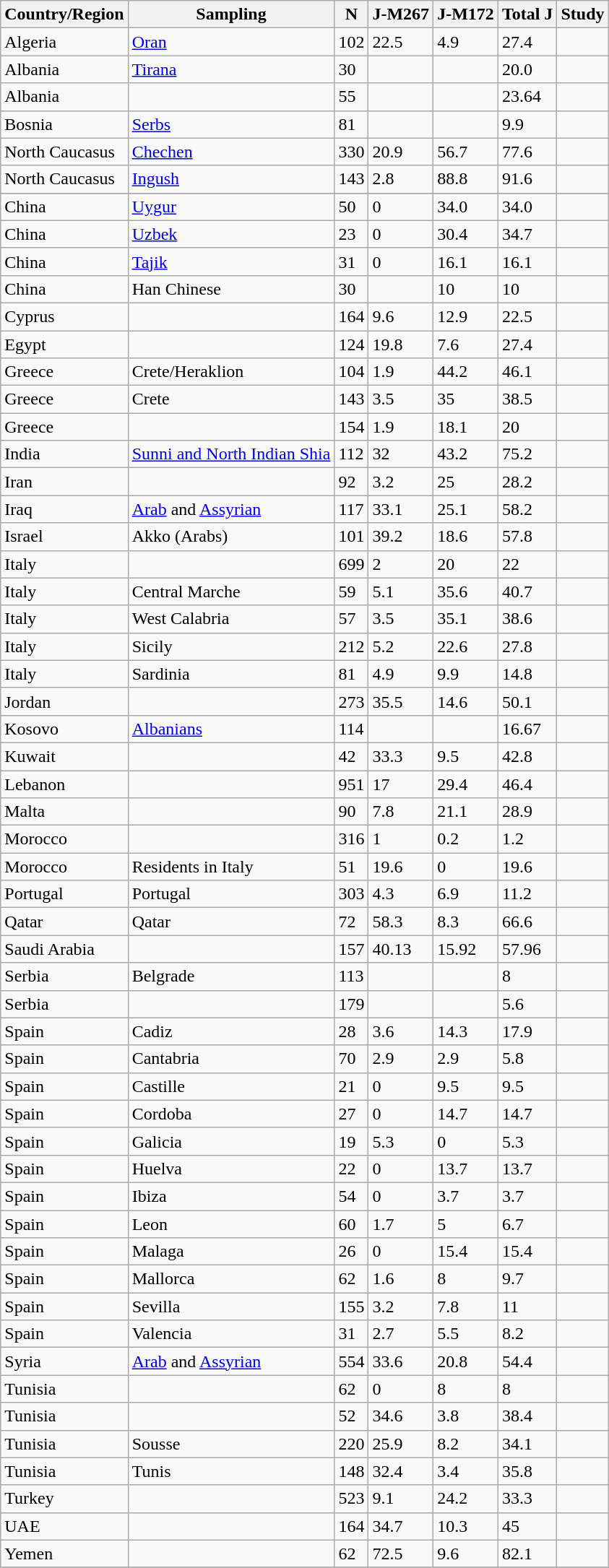<table class="wikitable sortable mw-collapsible" style="margin-left: 1em">
<tr>
<th align="center"><strong>Country/Region</strong></th>
<th align="center"><strong>Sampling</strong></th>
<th align="center"><strong>N</strong></th>
<th align="center"><strong>J-M267</strong></th>
<th align="center"><strong>J-M172</strong></th>
<th align="center"><strong>Total J</strong></th>
<th align="center"><strong>Study</strong></th>
</tr>
<tr>
<td>Algeria</td>
<td><a href='#'>Oran</a></td>
<td>102</td>
<td>22.5</td>
<td>4.9</td>
<td>27.4</td>
<td></td>
</tr>
<tr>
<td>Albania</td>
<td><a href='#'>Tirana</a></td>
<td>30</td>
<td></td>
<td></td>
<td>20.0</td>
<td></td>
</tr>
<tr>
<td>Albania</td>
<td></td>
<td>55</td>
<td></td>
<td></td>
<td>23.64</td>
<td></td>
</tr>
<tr>
<td>Bosnia</td>
<td><a href='#'>Serbs</a></td>
<td>81</td>
<td></td>
<td></td>
<td>9.9</td>
<td></td>
</tr>
<tr>
<td>North Caucasus</td>
<td><a href='#'>Chechen</a></td>
<td>330</td>
<td>20.9</td>
<td>56.7</td>
<td>77.6</td>
<td></td>
</tr>
<tr>
<td>North Caucasus</td>
<td><a href='#'>Ingush</a></td>
<td>143</td>
<td>2.8</td>
<td>88.8</td>
<td>91.6</td>
<td></td>
</tr>
<tr>
</tr>
<tr>
<td>China</td>
<td><a href='#'>Uygur</a></td>
<td>50</td>
<td>0</td>
<td>34.0</td>
<td>34.0</td>
<td></td>
</tr>
<tr>
<td>China</td>
<td><a href='#'>Uzbek</a></td>
<td>23</td>
<td>0</td>
<td>30.4</td>
<td>34.7</td>
<td></td>
</tr>
<tr>
<td>China</td>
<td><a href='#'>Tajik</a></td>
<td>31</td>
<td>0</td>
<td>16.1</td>
<td>16.1</td>
<td></td>
</tr>
<tr>
<td>China</td>
<td>Han Chinese</td>
<td>30</td>
<td></td>
<td>10</td>
<td>10</td>
<td></td>
</tr>
<tr>
<td>Cyprus</td>
<td></td>
<td>164</td>
<td>9.6</td>
<td>12.9</td>
<td>22.5</td>
<td></td>
</tr>
<tr>
<td>Egypt</td>
<td></td>
<td>124</td>
<td>19.8</td>
<td>7.6</td>
<td>27.4</td>
<td></td>
</tr>
<tr>
<td>Greece</td>
<td>Crete/Heraklion</td>
<td>104</td>
<td>1.9</td>
<td>44.2</td>
<td>46.1</td>
<td></td>
</tr>
<tr>
<td>Greece</td>
<td>Crete</td>
<td>143</td>
<td>3.5</td>
<td>35</td>
<td>38.5</td>
<td></td>
</tr>
<tr>
<td>Greece</td>
<td></td>
<td>154</td>
<td>1.9</td>
<td>18.1</td>
<td>20</td>
<td></td>
</tr>
<tr>
<td>India</td>
<td><a href='#'>Sunni and North Indian Shia</a></td>
<td>112</td>
<td>32</td>
<td>43.2</td>
<td>75.2</td>
<td></td>
</tr>
<tr>
<td>Iran</td>
<td></td>
<td>92</td>
<td>3.2</td>
<td>25</td>
<td>28.2</td>
<td></td>
</tr>
<tr>
<td>Iraq</td>
<td><a href='#'>Arab</a> and <a href='#'>Assyrian</a></td>
<td>117</td>
<td>33.1</td>
<td>25.1</td>
<td>58.2</td>
<td></td>
</tr>
<tr>
<td>Israel</td>
<td>Akko (Arabs)</td>
<td>101</td>
<td>39.2</td>
<td>18.6</td>
<td>57.8</td>
<td></td>
</tr>
<tr>
<td>Italy</td>
<td></td>
<td>699</td>
<td>2</td>
<td>20</td>
<td>22</td>
<td></td>
</tr>
<tr>
<td>Italy</td>
<td>Central Marche</td>
<td>59</td>
<td>5.1</td>
<td>35.6</td>
<td>40.7</td>
<td></td>
</tr>
<tr>
<td>Italy</td>
<td>West Calabria</td>
<td>57</td>
<td>3.5</td>
<td>35.1</td>
<td>38.6</td>
<td></td>
</tr>
<tr>
<td>Italy</td>
<td>Sicily</td>
<td>212</td>
<td>5.2</td>
<td>22.6</td>
<td>27.8</td>
<td></td>
</tr>
<tr>
<td>Italy</td>
<td>Sardinia</td>
<td>81</td>
<td>4.9</td>
<td>9.9</td>
<td>14.8</td>
<td></td>
</tr>
<tr>
<td>Jordan</td>
<td></td>
<td>273</td>
<td>35.5</td>
<td>14.6</td>
<td>50.1</td>
<td></td>
</tr>
<tr>
<td>Kosovo</td>
<td><a href='#'>Albanians</a></td>
<td>114</td>
<td></td>
<td></td>
<td>16.67</td>
<td></td>
</tr>
<tr>
<td>Kuwait</td>
<td></td>
<td>42</td>
<td>33.3</td>
<td>9.5</td>
<td>42.8</td>
<td></td>
</tr>
<tr>
<td>Lebanon</td>
<td></td>
<td>951</td>
<td>17</td>
<td>29.4</td>
<td>46.4</td>
<td></td>
</tr>
<tr>
<td>Malta</td>
<td></td>
<td>90</td>
<td>7.8</td>
<td>21.1</td>
<td>28.9</td>
<td></td>
</tr>
<tr>
<td>Morocco</td>
<td></td>
<td>316</td>
<td>1</td>
<td>0.2</td>
<td>1.2</td>
<td></td>
</tr>
<tr>
<td>Morocco</td>
<td>Residents in Italy</td>
<td>51</td>
<td>19.6</td>
<td>0</td>
<td>19.6</td>
<td></td>
</tr>
<tr>
<td>Portugal</td>
<td>Portugal</td>
<td>303</td>
<td>4.3</td>
<td>6.9</td>
<td>11.2</td>
<td></td>
</tr>
<tr>
<td>Qatar</td>
<td>Qatar</td>
<td>72</td>
<td>58.3</td>
<td>8.3</td>
<td>66.6</td>
<td></td>
</tr>
<tr>
<td>Saudi Arabia</td>
<td></td>
<td>157</td>
<td>40.13</td>
<td>15.92</td>
<td>57.96</td>
<td></td>
</tr>
<tr>
<td>Serbia</td>
<td>Belgrade</td>
<td>113</td>
<td></td>
<td></td>
<td>8</td>
<td></td>
</tr>
<tr>
<td>Serbia</td>
<td></td>
<td>179</td>
<td></td>
<td></td>
<td>5.6</td>
<td></td>
</tr>
<tr>
<td>Spain</td>
<td>Cadiz</td>
<td>28</td>
<td>3.6</td>
<td>14.3</td>
<td>17.9</td>
<td></td>
</tr>
<tr>
<td>Spain</td>
<td>Cantabria</td>
<td>70</td>
<td>2.9</td>
<td>2.9</td>
<td>5.8</td>
<td></td>
</tr>
<tr>
<td>Spain</td>
<td>Castille</td>
<td>21</td>
<td>0</td>
<td>9.5</td>
<td>9.5</td>
<td></td>
</tr>
<tr>
<td>Spain</td>
<td>Cordoba</td>
<td>27</td>
<td>0</td>
<td>14.7</td>
<td>14.7</td>
<td></td>
</tr>
<tr>
<td>Spain</td>
<td>Galicia</td>
<td>19</td>
<td>5.3</td>
<td>0</td>
<td>5.3</td>
<td></td>
</tr>
<tr>
<td>Spain</td>
<td>Huelva</td>
<td>22</td>
<td>0</td>
<td>13.7</td>
<td>13.7</td>
<td></td>
</tr>
<tr>
<td>Spain</td>
<td>Ibiza</td>
<td>54</td>
<td>0</td>
<td>3.7</td>
<td>3.7</td>
<td></td>
</tr>
<tr>
<td>Spain</td>
<td>Leon</td>
<td>60</td>
<td>1.7</td>
<td>5</td>
<td>6.7</td>
<td></td>
</tr>
<tr>
<td>Spain</td>
<td>Malaga</td>
<td>26</td>
<td>0</td>
<td>15.4</td>
<td>15.4</td>
<td></td>
</tr>
<tr>
<td>Spain</td>
<td>Mallorca</td>
<td>62</td>
<td>1.6</td>
<td>8</td>
<td>9.7</td>
<td></td>
</tr>
<tr>
<td>Spain</td>
<td>Sevilla</td>
<td>155</td>
<td>3.2</td>
<td>7.8</td>
<td>11</td>
<td></td>
</tr>
<tr>
<td>Spain</td>
<td>Valencia</td>
<td>31</td>
<td>2.7</td>
<td>5.5</td>
<td>8.2</td>
<td></td>
</tr>
<tr>
<td>Syria</td>
<td><a href='#'>Arab</a> and <a href='#'>Assyrian</a></td>
<td>554</td>
<td>33.6</td>
<td>20.8</td>
<td>54.4</td>
<td></td>
</tr>
<tr>
<td>Tunisia</td>
<td></td>
<td>62</td>
<td>0</td>
<td>8</td>
<td>8</td>
<td></td>
</tr>
<tr>
<td>Tunisia</td>
<td></td>
<td>52</td>
<td>34.6</td>
<td>3.8</td>
<td>38.4</td>
<td></td>
</tr>
<tr>
<td>Tunisia</td>
<td>Sousse</td>
<td>220</td>
<td>25.9</td>
<td>8.2</td>
<td>34.1</td>
<td></td>
</tr>
<tr>
<td>Tunisia</td>
<td>Tunis</td>
<td>148</td>
<td>32.4</td>
<td>3.4</td>
<td>35.8</td>
<td></td>
</tr>
<tr>
<td>Turkey</td>
<td></td>
<td>523</td>
<td>9.1</td>
<td>24.2</td>
<td>33.3</td>
<td></td>
</tr>
<tr>
<td>UAE</td>
<td></td>
<td>164</td>
<td>34.7</td>
<td>10.3</td>
<td>45</td>
<td></td>
</tr>
<tr>
<td>Yemen</td>
<td></td>
<td>62</td>
<td>72.5</td>
<td>9.6</td>
<td>82.1</td>
<td></td>
</tr>
<tr>
</tr>
</table>
